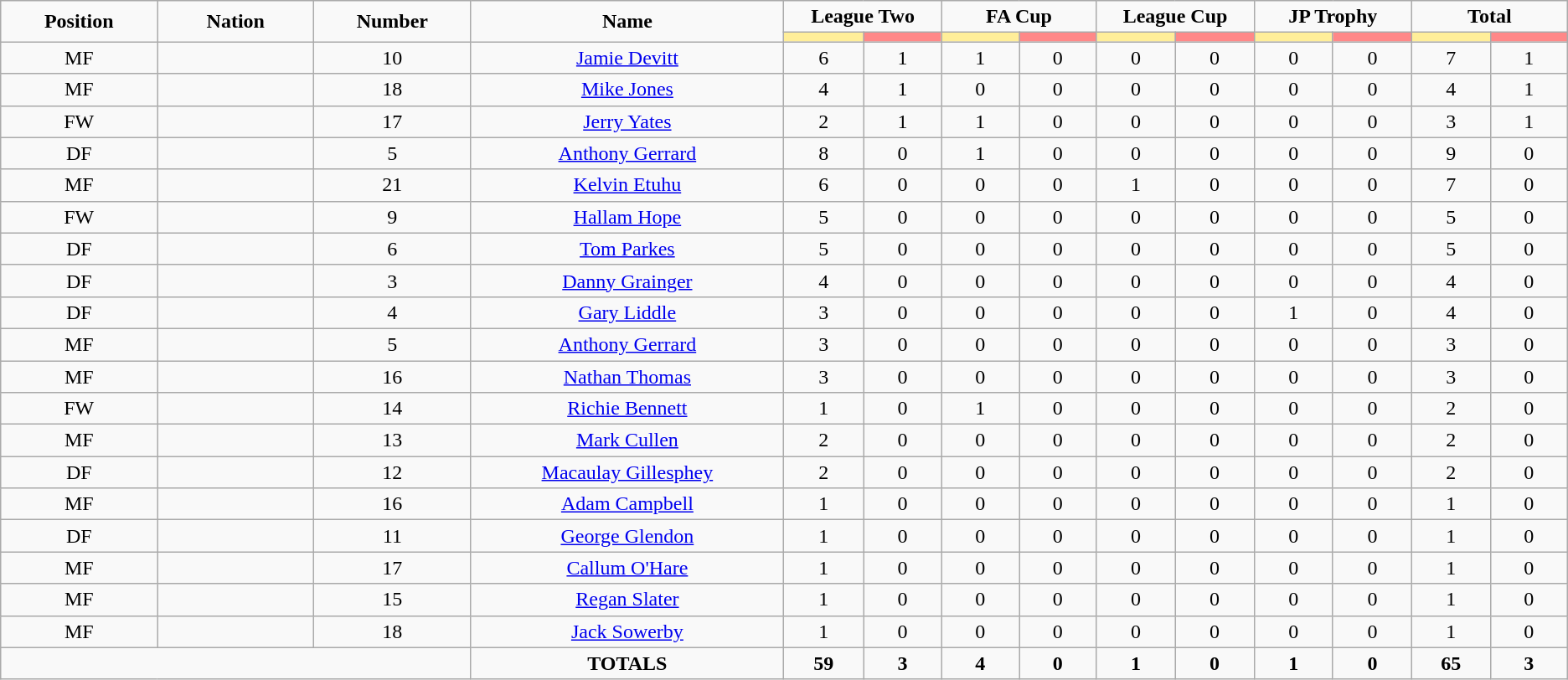<table class="wikitable" style="font-size: 100%; text-align: center;">
<tr>
<td rowspan="2" width="10%" align="center"><strong>Position</strong></td>
<td rowspan="2" width="10%" align="center"><strong>Nation</strong></td>
<td rowspan="2" width="10%" align="center"><strong>Number</strong></td>
<td rowspan="2" width="20%" align="center"><strong>Name</strong></td>
<td colspan="2" align="center"><strong>League Two</strong></td>
<td colspan="2" align="center"><strong>FA Cup</strong></td>
<td colspan="2" align="center"><strong>League Cup</strong></td>
<td colspan="2" align="center"><strong>JP Trophy</strong></td>
<td colspan="2" align="center"><strong>Total</strong></td>
</tr>
<tr>
<th width=60 style="background: #FFEE99"></th>
<th width=60 style="background: #FF8888"></th>
<th width=60 style="background: #FFEE99"></th>
<th width=60 style="background: #FF8888"></th>
<th width=60 style="background: #FFEE99"></th>
<th width=60 style="background: #FF8888"></th>
<th width=60 style="background: #FFEE99"></th>
<th width=60 style="background: #FF8888"></th>
<th width=60 style="background: #FFEE99"></th>
<th width=60 style="background: #FF8888"></th>
</tr>
<tr>
<td>MF</td>
<td></td>
<td>10</td>
<td><a href='#'>Jamie Devitt</a></td>
<td>6</td>
<td>1</td>
<td>1</td>
<td>0</td>
<td>0</td>
<td>0</td>
<td>0</td>
<td>0</td>
<td>7</td>
<td>1</td>
</tr>
<tr>
<td>MF</td>
<td></td>
<td>18</td>
<td><a href='#'>Mike Jones</a></td>
<td>4</td>
<td>1</td>
<td>0</td>
<td>0</td>
<td>0</td>
<td>0</td>
<td>0</td>
<td>0</td>
<td>4</td>
<td>1</td>
</tr>
<tr>
<td>FW</td>
<td></td>
<td>17</td>
<td><a href='#'>Jerry Yates</a></td>
<td>2</td>
<td>1</td>
<td>1</td>
<td>0</td>
<td>0</td>
<td>0</td>
<td>0</td>
<td>0</td>
<td>3</td>
<td>1</td>
</tr>
<tr>
<td>DF</td>
<td></td>
<td>5</td>
<td><a href='#'>Anthony Gerrard</a></td>
<td>8</td>
<td>0</td>
<td>1</td>
<td>0</td>
<td>0</td>
<td>0</td>
<td>0</td>
<td>0</td>
<td>9</td>
<td>0</td>
</tr>
<tr>
<td>MF</td>
<td></td>
<td>21</td>
<td><a href='#'>Kelvin Etuhu</a></td>
<td>6</td>
<td>0</td>
<td>0</td>
<td>0</td>
<td>1</td>
<td>0</td>
<td>0</td>
<td>0</td>
<td>7</td>
<td>0</td>
</tr>
<tr>
<td>FW</td>
<td></td>
<td>9</td>
<td><a href='#'>Hallam Hope</a></td>
<td>5</td>
<td>0</td>
<td>0</td>
<td>0</td>
<td>0</td>
<td>0</td>
<td>0</td>
<td>0</td>
<td>5</td>
<td>0</td>
</tr>
<tr>
<td>DF</td>
<td></td>
<td>6</td>
<td><a href='#'>Tom Parkes</a></td>
<td>5</td>
<td>0</td>
<td>0</td>
<td>0</td>
<td>0</td>
<td>0</td>
<td>0</td>
<td>0</td>
<td>5</td>
<td>0</td>
</tr>
<tr>
<td>DF</td>
<td></td>
<td>3</td>
<td><a href='#'>Danny Grainger</a></td>
<td>4</td>
<td>0</td>
<td>0</td>
<td>0</td>
<td>0</td>
<td>0</td>
<td>0</td>
<td>0</td>
<td>4</td>
<td>0</td>
</tr>
<tr>
<td>DF</td>
<td></td>
<td>4</td>
<td><a href='#'>Gary Liddle</a></td>
<td>3</td>
<td>0</td>
<td>0</td>
<td>0</td>
<td>0</td>
<td>0</td>
<td>1</td>
<td>0</td>
<td>4</td>
<td>0</td>
</tr>
<tr>
<td>MF</td>
<td></td>
<td>5</td>
<td><a href='#'>Anthony Gerrard</a></td>
<td>3</td>
<td>0</td>
<td>0</td>
<td>0</td>
<td>0</td>
<td>0</td>
<td>0</td>
<td>0</td>
<td>3</td>
<td>0</td>
</tr>
<tr>
<td>MF</td>
<td></td>
<td>16</td>
<td><a href='#'>Nathan Thomas</a></td>
<td>3</td>
<td>0</td>
<td>0</td>
<td>0</td>
<td>0</td>
<td>0</td>
<td>0</td>
<td>0</td>
<td>3</td>
<td>0</td>
</tr>
<tr>
<td>FW</td>
<td></td>
<td>14</td>
<td><a href='#'>Richie Bennett</a></td>
<td>1</td>
<td>0</td>
<td>1</td>
<td>0</td>
<td>0</td>
<td>0</td>
<td>0</td>
<td>0</td>
<td>2</td>
<td>0</td>
</tr>
<tr>
<td>MF</td>
<td></td>
<td>13</td>
<td><a href='#'>Mark Cullen</a></td>
<td>2</td>
<td>0</td>
<td>0</td>
<td>0</td>
<td>0</td>
<td>0</td>
<td>0</td>
<td>0</td>
<td>2</td>
<td>0</td>
</tr>
<tr>
<td>DF</td>
<td></td>
<td>12</td>
<td><a href='#'>Macaulay Gillesphey</a></td>
<td>2</td>
<td>0</td>
<td>0</td>
<td>0</td>
<td>0</td>
<td>0</td>
<td>0</td>
<td>0</td>
<td>2</td>
<td>0</td>
</tr>
<tr>
<td>MF</td>
<td></td>
<td>16</td>
<td><a href='#'>Adam Campbell</a></td>
<td>1</td>
<td>0</td>
<td>0</td>
<td>0</td>
<td>0</td>
<td>0</td>
<td>0</td>
<td>0</td>
<td>1</td>
<td>0</td>
</tr>
<tr>
<td>DF</td>
<td></td>
<td>11</td>
<td><a href='#'>George Glendon</a></td>
<td>1</td>
<td>0</td>
<td>0</td>
<td>0</td>
<td>0</td>
<td>0</td>
<td>0</td>
<td>0</td>
<td>1</td>
<td>0</td>
</tr>
<tr>
<td>MF</td>
<td></td>
<td>17</td>
<td><a href='#'>Callum O'Hare</a></td>
<td>1</td>
<td>0</td>
<td>0</td>
<td>0</td>
<td>0</td>
<td>0</td>
<td>0</td>
<td>0</td>
<td>1</td>
<td>0</td>
</tr>
<tr>
<td>MF</td>
<td></td>
<td>15</td>
<td><a href='#'>Regan Slater</a></td>
<td>1</td>
<td>0</td>
<td>0</td>
<td>0</td>
<td>0</td>
<td>0</td>
<td>0</td>
<td>0</td>
<td>1</td>
<td>0</td>
</tr>
<tr>
<td>MF</td>
<td></td>
<td>18</td>
<td><a href='#'>Jack Sowerby</a></td>
<td>1</td>
<td>0</td>
<td>0</td>
<td>0</td>
<td>0</td>
<td>0</td>
<td>0</td>
<td>0</td>
<td>1</td>
<td>0</td>
</tr>
<tr>
<td colspan="3"></td>
<td><strong>TOTALS</strong></td>
<td><strong>59</strong></td>
<td><strong>3</strong></td>
<td><strong>4</strong></td>
<td><strong>0</strong></td>
<td><strong>1</strong></td>
<td><strong>0</strong></td>
<td><strong>1</strong></td>
<td><strong>0</strong></td>
<td><strong>65</strong></td>
<td><strong>3</strong></td>
</tr>
</table>
